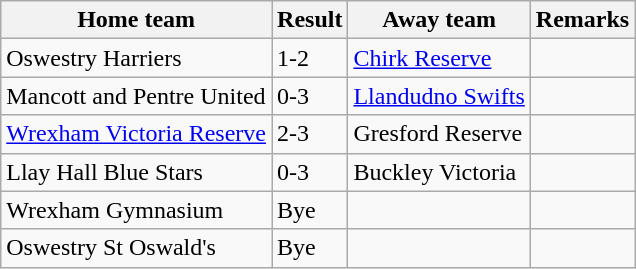<table class="wikitable">
<tr>
<th>Home team</th>
<th>Result</th>
<th>Away team</th>
<th>Remarks</th>
</tr>
<tr>
<td> Oswestry Harriers</td>
<td>1-2</td>
<td><a href='#'>Chirk Reserve</a></td>
<td></td>
</tr>
<tr>
<td>Mancott and Pentre United</td>
<td>0-3</td>
<td><a href='#'>Llandudno Swifts</a></td>
<td></td>
</tr>
<tr>
<td><a href='#'>Wrexham Victoria Reserve</a></td>
<td>2-3</td>
<td>Gresford Reserve</td>
<td></td>
</tr>
<tr>
<td>Llay Hall Blue Stars</td>
<td>0-3</td>
<td>Buckley Victoria</td>
<td></td>
</tr>
<tr>
<td>Wrexham Gymnasium</td>
<td>Bye</td>
<td></td>
<td></td>
</tr>
<tr>
<td> Oswestry St Oswald's</td>
<td>Bye</td>
<td></td>
<td></td>
</tr>
</table>
